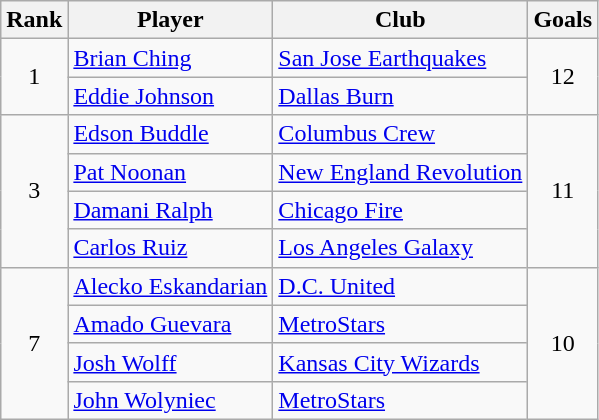<table class="wikitable" style="text-align:center">
<tr>
<th>Rank</th>
<th>Player</th>
<th>Club</th>
<th>Goals</th>
</tr>
<tr>
<td rowspan="2">1</td>
<td align="left"> <a href='#'>Brian Ching</a></td>
<td align="left"><a href='#'>San Jose Earthquakes</a></td>
<td rowspan="2">12</td>
</tr>
<tr>
<td align="left"> <a href='#'>Eddie Johnson</a></td>
<td align="left"><a href='#'>Dallas Burn</a></td>
</tr>
<tr>
<td rowspan="4">3</td>
<td align="left"> <a href='#'>Edson Buddle</a></td>
<td align="left"><a href='#'>Columbus Crew</a></td>
<td rowspan="4">11</td>
</tr>
<tr>
<td align="left"> <a href='#'>Pat Noonan</a></td>
<td align="left"><a href='#'>New England Revolution</a></td>
</tr>
<tr>
<td align="left"> <a href='#'>Damani Ralph</a></td>
<td align="left"><a href='#'>Chicago Fire</a></td>
</tr>
<tr>
<td align="left"> <a href='#'>Carlos Ruiz</a></td>
<td align="left"><a href='#'>Los Angeles Galaxy</a></td>
</tr>
<tr>
<td rowspan="4">7</td>
<td align="left"> <a href='#'>Alecko Eskandarian</a></td>
<td align="left"><a href='#'>D.C. United</a></td>
<td rowspan="4">10</td>
</tr>
<tr>
<td align="left"> <a href='#'>Amado Guevara</a></td>
<td align="left"><a href='#'>MetroStars</a></td>
</tr>
<tr>
<td align="left"> <a href='#'>Josh Wolff</a></td>
<td align="left"><a href='#'>Kansas City Wizards</a></td>
</tr>
<tr>
<td align="left"> <a href='#'>John Wolyniec</a></td>
<td align="left"><a href='#'>MetroStars</a></td>
</tr>
</table>
